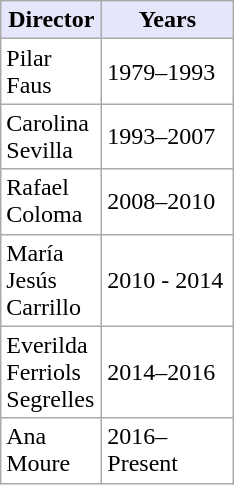<table border="0" style="background:#ffffff" align="top" class="sortable wikitable">
<tr>
<th width="60 px" style="background:Lavender; color:Black">Director</th>
<th width="80 px" style="background:Lavender; color:Black">Years</th>
</tr>
<tr>
<td>Pilar Faus</td>
<td>1979–1993</td>
</tr>
<tr>
<td>Carolina Sevilla</td>
<td>1993–2007</td>
</tr>
<tr>
<td>Rafael Coloma</td>
<td>2008–2010</td>
</tr>
<tr>
<td>María Jesús Carrillo</td>
<td>2010 - 2014</td>
</tr>
<tr>
<td>Everilda Ferriols Segrelles</td>
<td>2014–2016</td>
</tr>
<tr>
<td>Ana Moure</td>
<td>2016–Present</td>
</tr>
</table>
